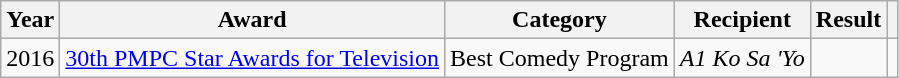<table class="wikitable">
<tr>
<th>Year</th>
<th>Award</th>
<th>Category</th>
<th>Recipient</th>
<th>Result</th>
<th></th>
</tr>
<tr>
<td>2016</td>
<td><a href='#'>30th PMPC Star Awards for Television</a></td>
<td>Best Comedy Program</td>
<td><em>A1 Ko Sa 'Yo</em></td>
<td></td>
<td></td>
</tr>
</table>
